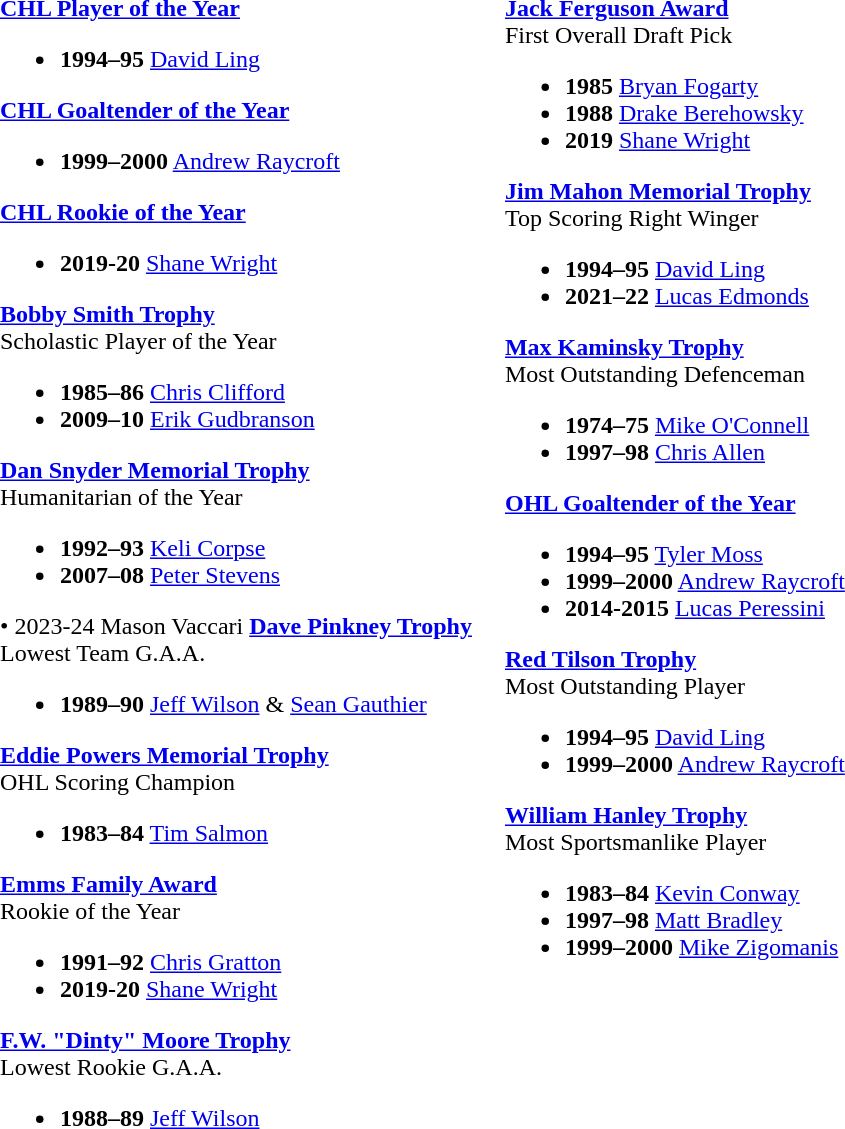<table cellpadding=10>
<tr>
<td valign=top><br><strong><a href='#'>CHL Player of the Year</a></strong><ul><li><strong>1994–95</strong> <a href='#'>David Ling</a></li></ul><strong><a href='#'>CHL Goaltender of the Year</a></strong><ul><li><strong>1999–2000</strong> <a href='#'>Andrew Raycroft</a></li></ul><strong><a href='#'>CHL Rookie of the Year</a></strong><ul><li><strong>2019-20</strong> <a href='#'>Shane Wright</a></li></ul><strong><a href='#'>Bobby Smith Trophy</a></strong><br>Scholastic Player of the Year<ul><li><strong>1985–86</strong> <a href='#'>Chris Clifford</a></li><li><strong>2009–10</strong> <a href='#'>Erik Gudbranson</a></li></ul><strong><a href='#'>Dan Snyder Memorial Trophy</a></strong><br>Humanitarian of the Year<ul><li><strong>1992–93</strong> <a href='#'>Keli Corpse</a></li><li><strong>2007–08</strong> <a href='#'>Peter Stevens</a></li></ul>• 2023-24 Mason Vaccari
<strong><a href='#'>Dave Pinkney Trophy</a></strong><br>Lowest Team G.A.A.<ul><li><strong>1989–90</strong> <a href='#'>Jeff Wilson</a> & <a href='#'>Sean Gauthier</a></li></ul><strong><a href='#'>Eddie Powers Memorial Trophy</a></strong><br>OHL Scoring Champion<ul><li><strong>1983–84</strong> <a href='#'>Tim Salmon</a></li></ul><strong><a href='#'>Emms Family Award</a></strong><br>Rookie of the Year<ul><li><strong>1991–92</strong> <a href='#'>Chris Gratton</a></li><li><strong>2019-20</strong> <a href='#'>Shane Wright</a></li></ul><strong><a href='#'>F.W. "Dinty" Moore Trophy</a></strong><br>Lowest Rookie G.A.A.<ul><li><strong>1988–89</strong> <a href='#'>Jeff Wilson</a></li></ul></td>
<td valign=top><br><strong><a href='#'>Jack Ferguson Award</a></strong><br>First Overall Draft Pick<ul><li><strong>1985</strong> <a href='#'>Bryan Fogarty</a></li><li><strong>1988</strong> <a href='#'>Drake Berehowsky</a></li><li><strong>2019</strong> <a href='#'>Shane Wright</a></li></ul><strong><a href='#'>Jim Mahon Memorial Trophy</a></strong><br>Top Scoring Right Winger<ul><li><strong>1994–95</strong> <a href='#'>David Ling</a></li><li><strong>2021–22</strong> <a href='#'>Lucas Edmonds</a></li></ul><strong><a href='#'>Max Kaminsky Trophy</a></strong><br>Most Outstanding Defenceman<ul><li><strong>1974–75</strong> <a href='#'>Mike O'Connell</a></li><li><strong>1997–98</strong> <a href='#'>Chris Allen</a></li></ul><strong><a href='#'>OHL Goaltender of the Year</a></strong><ul><li><strong>1994–95</strong> <a href='#'>Tyler Moss</a></li><li><strong>1999–2000</strong> <a href='#'>Andrew Raycroft</a></li><li><strong>2014-2015</strong> <a href='#'>Lucas Peressini</a></li></ul><strong><a href='#'>Red Tilson Trophy</a></strong><br>Most Outstanding Player<ul><li><strong>1994–95</strong> <a href='#'>David Ling</a></li><li><strong>1999–2000</strong> <a href='#'>Andrew Raycroft</a></li></ul><strong><a href='#'>William Hanley Trophy</a></strong><br>Most Sportsmanlike Player<ul><li><strong>1983–84</strong> <a href='#'>Kevin Conway</a></li><li><strong>1997–98</strong> <a href='#'>Matt Bradley</a></li><li><strong>1999–2000</strong> <a href='#'>Mike Zigomanis</a></li></ul></td>
</tr>
</table>
